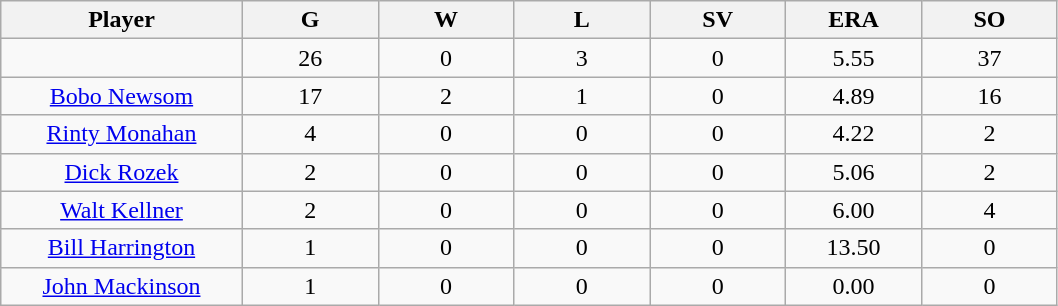<table class="wikitable sortable">
<tr>
<th bgcolor="#DDDDFF" width="16%">Player</th>
<th bgcolor="#DDDDFF" width="9%">G</th>
<th bgcolor="#DDDDFF" width="9%">W</th>
<th bgcolor="#DDDDFF" width="9%">L</th>
<th bgcolor="#DDDDFF" width="9%">SV</th>
<th bgcolor="#DDDDFF" width="9%">ERA</th>
<th bgcolor="#DDDDFF" width="9%">SO</th>
</tr>
<tr align="center">
<td></td>
<td>26</td>
<td>0</td>
<td>3</td>
<td>0</td>
<td>5.55</td>
<td>37</td>
</tr>
<tr align="center">
<td><a href='#'>Bobo Newsom</a></td>
<td>17</td>
<td>2</td>
<td>1</td>
<td>0</td>
<td>4.89</td>
<td>16</td>
</tr>
<tr align=center>
<td><a href='#'>Rinty Monahan</a></td>
<td>4</td>
<td>0</td>
<td>0</td>
<td>0</td>
<td>4.22</td>
<td>2</td>
</tr>
<tr align=center>
<td><a href='#'>Dick Rozek</a></td>
<td>2</td>
<td>0</td>
<td>0</td>
<td>0</td>
<td>5.06</td>
<td>2</td>
</tr>
<tr align=center>
<td><a href='#'>Walt Kellner</a></td>
<td>2</td>
<td>0</td>
<td>0</td>
<td>0</td>
<td>6.00</td>
<td>4</td>
</tr>
<tr align=center>
<td><a href='#'>Bill Harrington</a></td>
<td>1</td>
<td>0</td>
<td>0</td>
<td>0</td>
<td>13.50</td>
<td>0</td>
</tr>
<tr align=center>
<td><a href='#'>John Mackinson</a></td>
<td>1</td>
<td>0</td>
<td>0</td>
<td>0</td>
<td>0.00</td>
<td>0</td>
</tr>
</table>
